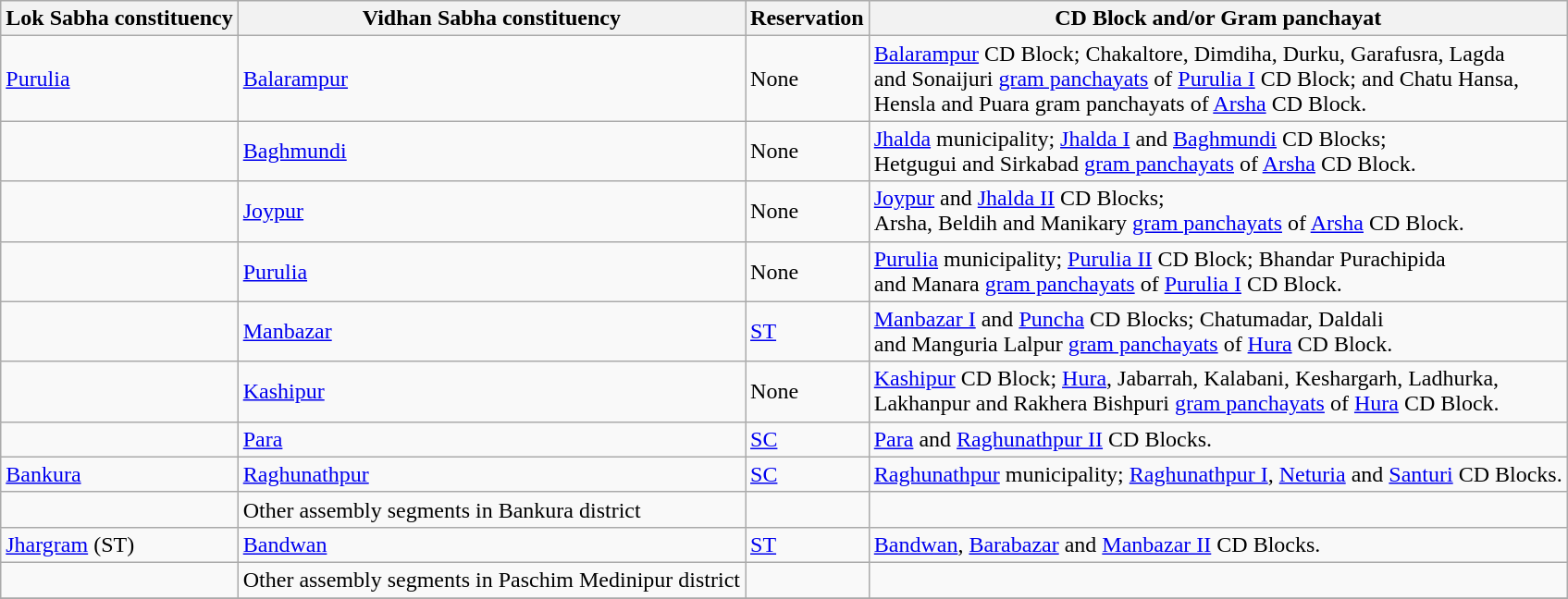<table class="wikitable sortable">
<tr>
<th>Lok Sabha constituency</th>
<th>Vidhan Sabha constituency</th>
<th>Reservation</th>
<th>CD Block and/or Gram panchayat</th>
</tr>
<tr>
<td><a href='#'>Purulia</a></td>
<td><a href='#'>Balarampur</a></td>
<td>None</td>
<td><a href='#'>Balarampur</a> CD Block; Chakaltore, Dimdiha, Durku, Garafusra, Lagda<br> and Sonaijuri <a href='#'>gram panchayats</a> of <a href='#'>Purulia I</a> CD Block; and Chatu Hansa,<br> Hensla and Puara gram panchayats of <a href='#'>Arsha</a> CD Block.</td>
</tr>
<tr>
<td></td>
<td><a href='#'>Baghmundi</a></td>
<td>None</td>
<td><a href='#'>Jhalda</a> municipality; <a href='#'>Jhalda I</a> and <a href='#'>Baghmundi</a> CD Blocks; <br>Hetgugui and Sirkabad <a href='#'>gram panchayats</a> of <a href='#'>Arsha</a> CD Block.</td>
</tr>
<tr>
<td></td>
<td><a href='#'>Joypur</a></td>
<td>None</td>
<td><a href='#'>Joypur</a> and <a href='#'>Jhalda II</a> CD Blocks;<br> Arsha, Beldih and Manikary <a href='#'>gram panchayats</a> of <a href='#'>Arsha</a> CD Block.</td>
</tr>
<tr>
<td></td>
<td><a href='#'>Purulia</a></td>
<td>None</td>
<td><a href='#'>Purulia</a> municipality; <a href='#'>Purulia II</a> CD Block; Bhandar Purachipida<br>and Manara <a href='#'>gram panchayats</a> of <a href='#'>Purulia I</a> CD Block.</td>
</tr>
<tr>
<td></td>
<td><a href='#'>Manbazar</a></td>
<td><a href='#'>ST</a></td>
<td><a href='#'>Manbazar I</a> and <a href='#'>Puncha</a> CD Blocks; Chatumadar, Daldali <br>and Manguria Lalpur <a href='#'>gram panchayats</a> of <a href='#'>Hura</a> CD Block.</td>
</tr>
<tr>
<td></td>
<td><a href='#'>Kashipur</a></td>
<td>None</td>
<td><a href='#'>Kashipur</a> CD Block; <a href='#'>Hura</a>, Jabarrah, Kalabani, Keshargarh, Ladhurka,<br> Lakhanpur and Rakhera Bishpuri <a href='#'>gram panchayats</a> of <a href='#'>Hura</a> CD Block.</td>
</tr>
<tr>
<td></td>
<td><a href='#'>Para</a></td>
<td><a href='#'>SC</a></td>
<td><a href='#'>Para</a> and <a href='#'>Raghunathpur II</a> CD Blocks.</td>
</tr>
<tr>
<td><a href='#'>Bankura</a></td>
<td><a href='#'>Raghunathpur</a></td>
<td><a href='#'>SC</a></td>
<td><a href='#'>Raghunathpur</a> municipality; <a href='#'>Raghunathpur I</a>, <a href='#'>Neturia</a> and <a href='#'>Santuri</a> CD Blocks.</td>
</tr>
<tr>
<td></td>
<td>Other assembly segments in Bankura district</td>
<td></td>
<td></td>
</tr>
<tr>
<td><a href='#'>Jhargram</a> (ST)</td>
<td><a href='#'>Bandwan</a></td>
<td><a href='#'>ST</a></td>
<td><a href='#'>Bandwan</a>, <a href='#'>Barabazar</a> and <a href='#'>Manbazar II</a> CD Blocks.</td>
</tr>
<tr>
<td></td>
<td>Other assembly segments in Paschim Medinipur district</td>
<td></td>
<td></td>
</tr>
<tr>
</tr>
</table>
